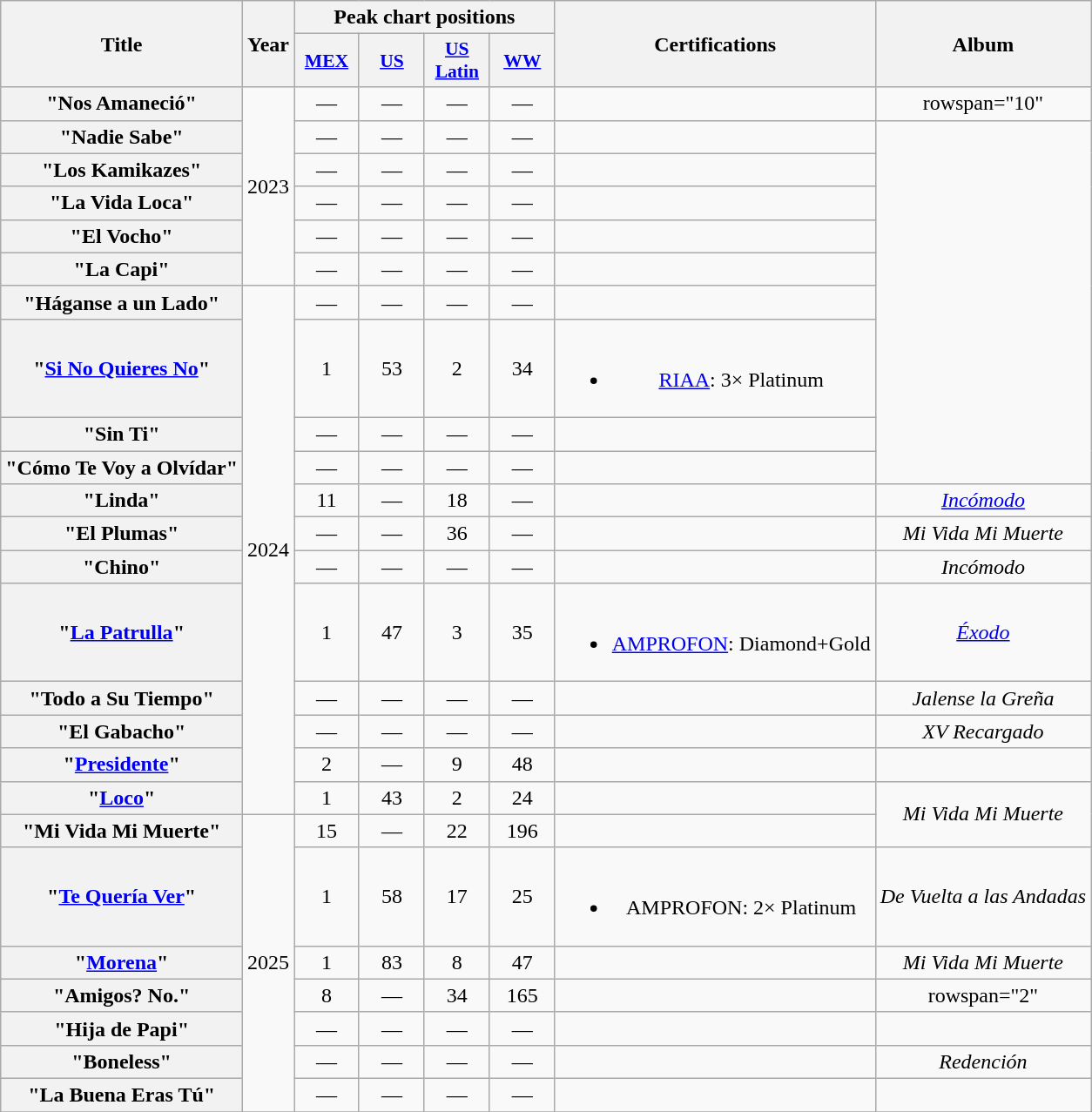<table class="wikitable plainrowheaders" style="text-align: center">
<tr>
<th scope="col" rowspan="2">Title</th>
<th scope="col" rowspan="2">Year</th>
<th scope="col" colspan="4">Peak chart positions</th>
<th scope="col" rowspan="2">Certifications</th>
<th scope="col" rowspan="2">Album</th>
</tr>
<tr>
<th scope="col" style="width:3em; font-size:90%"><a href='#'>MEX</a><br></th>
<th scope="col" style="width:3em; font-size:90%"><a href='#'>US</a><br></th>
<th scope="col" style="width:3em; font-size:90%"><a href='#'>US<br>Latin</a><br></th>
<th scope="col" style="width:3em; font-size:90%"><a href='#'>WW</a><br></th>
</tr>
<tr>
<th scope="row">"Nos Amaneció"</th>
<td rowspan="6">2023</td>
<td>—</td>
<td>—</td>
<td>—</td>
<td>—</td>
<td></td>
<td>rowspan="10" </td>
</tr>
<tr>
<th scope="row">"Nadie Sabe"<br></th>
<td>—</td>
<td>—</td>
<td>—</td>
<td>—</td>
<td></td>
</tr>
<tr>
<th scope="row">"Los Kamikazes"<br></th>
<td>—</td>
<td>—</td>
<td>—</td>
<td>—</td>
<td></td>
</tr>
<tr>
<th scope="row">"La Vida Loca"<br></th>
<td>—</td>
<td>—</td>
<td>—</td>
<td>—</td>
<td></td>
</tr>
<tr>
<th scope="row">"El Vocho"<br></th>
<td>—</td>
<td>—</td>
<td>—</td>
<td>—</td>
<td></td>
</tr>
<tr>
<th scope="row">"La Capi"</th>
<td>—</td>
<td>—</td>
<td>—</td>
<td>—</td>
<td></td>
</tr>
<tr>
<th scope="row">"Háganse a un Lado"<br></th>
<td rowspan="12">2024</td>
<td>—</td>
<td>—</td>
<td>—</td>
<td>—</td>
<td></td>
</tr>
<tr>
<th scope="row">"<a href='#'>Si No Quieres No</a>"<br></th>
<td>1</td>
<td>53</td>
<td>2</td>
<td>34</td>
<td><br><ul><li><a href='#'>RIAA</a>: 3× Platinum</li></ul></td>
</tr>
<tr>
<th scope="row">"Sin Ti"</th>
<td>—</td>
<td>—</td>
<td>—</td>
<td>—</td>
<td></td>
</tr>
<tr>
<th scope="row">"Cómo Te Voy a Olvídar"</th>
<td>—</td>
<td>—</td>
<td>—</td>
<td>—</td>
<td></td>
</tr>
<tr>
<th scope="row">"Linda"<br></th>
<td>11</td>
<td>—</td>
<td>18</td>
<td>—</td>
<td></td>
<td><em><a href='#'>Incómodo</a></em></td>
</tr>
<tr>
<th scope="row">"El Plumas"<br></th>
<td>—</td>
<td>—</td>
<td>36</td>
<td>—</td>
<td></td>
<td><em>Mi Vida Mi Muerte</em></td>
</tr>
<tr>
<th scope="row">"Chino"<br></th>
<td>—</td>
<td>—</td>
<td>—</td>
<td>—</td>
<td></td>
<td><em>Incómodo</em></td>
</tr>
<tr>
<th scope="row">"<a href='#'>La Patrulla</a>"<br></th>
<td>1</td>
<td>47</td>
<td>3</td>
<td>35</td>
<td><br><ul><li><a href='#'>AMPROFON</a>: Diamond+Gold</li></ul></td>
<td><em><a href='#'>Éxodo</a></em></td>
</tr>
<tr>
<th scope="row">"Todo a Su Tiempo"</th>
<td>—</td>
<td>—</td>
<td>—</td>
<td>—</td>
<td></td>
<td><em>Jalense la Greña</em></td>
</tr>
<tr>
<th scope="row">"El Gabacho"<br></th>
<td>—</td>
<td>—</td>
<td>—</td>
<td>—</td>
<td></td>
<td><em>XV Recargado</em></td>
</tr>
<tr>
<th scope="row">"<a href='#'>Presidente</a>"<br></th>
<td>2</td>
<td>—</td>
<td>9</td>
<td>48</td>
<td></td>
<td></td>
</tr>
<tr>
<th scope="row">"<a href='#'>Loco</a>"</th>
<td>1</td>
<td>43</td>
<td>2</td>
<td>24</td>
<td></td>
<td rowspan="2"><em>Mi Vida Mi Muerte</em></td>
</tr>
<tr>
<th scope="row">"Mi Vida Mi Muerte"</th>
<td rowspan="7">2025</td>
<td>15</td>
<td>—</td>
<td>22</td>
<td>196</td>
<td></td>
</tr>
<tr>
<th scope="row">"<a href='#'>Te Quería Ver</a>"<br></th>
<td>1</td>
<td>58</td>
<td>17</td>
<td>25</td>
<td><br><ul><li>AMPROFON: 2× Platinum</li></ul></td>
<td><em>De Vuelta a las Andadas</em></td>
</tr>
<tr>
<th scope="row">"<a href='#'>Morena</a>"<br></th>
<td>1</td>
<td>83</td>
<td>8</td>
<td>47</td>
<td></td>
<td><em>Mi Vida Mi Muerte</em></td>
</tr>
<tr>
<th scope="row">"Amigos? No."<br></th>
<td>8</td>
<td>—</td>
<td>34</td>
<td>165</td>
<td></td>
<td>rowspan="2" </td>
</tr>
<tr>
<th scope="row">"Hija de Papi"<br></th>
<td>—</td>
<td>—</td>
<td>—</td>
<td>—</td>
<td></td>
</tr>
<tr>
<th scope="row">"Boneless"<br></th>
<td>—</td>
<td>—</td>
<td>—</td>
<td>—</td>
<td></td>
<td><em>Redención</em></td>
</tr>
<tr>
<th scope="row">"La Buena Eras Tú"<br></th>
<td>—</td>
<td>—</td>
<td>—</td>
<td>—</td>
<td></td>
<td></td>
</tr>
<tr>
</tr>
</table>
